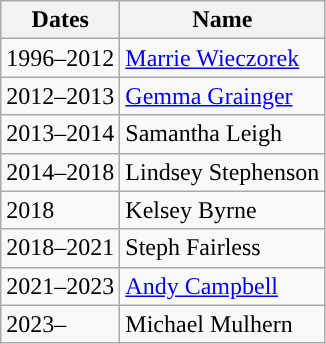<table class="wikitable">
<tr>
<th>Dates</th>
<th>Name</th>
</tr>
<tr>
<td>1996–2012</td>
<td> <a href='#'>Marrie Wieczorek</a></td>
</tr>
<tr>
<td>2012–2013</td>
<td> <a href='#'>Gemma Grainger</a></td>
</tr>
<tr>
<td>2013–2014</td>
<td> Samantha Leigh</td>
</tr>
<tr>
<td>2014–2018</td>
<td> Lindsey Stephenson</td>
</tr>
<tr>
<td>2018</td>
<td> Kelsey Byrne</td>
</tr>
<tr>
<td>2018–2021</td>
<td> Steph Fairless</td>
</tr>
<tr>
<td>2021–2023</td>
<td> <a href='#'>Andy Campbell</a></td>
</tr>
<tr>
<td>2023–</td>
<td> Michael Mulhern</td>
</tr>
</table>
